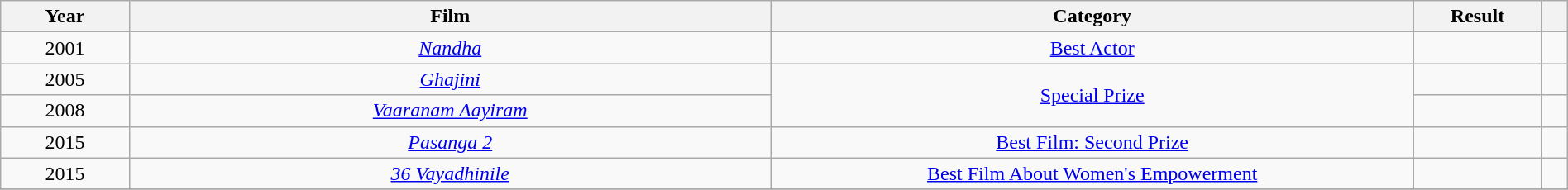<table class="wikitable sortable" style="width:100%;">
<tr>
<th style="width:5%;">Year</th>
<th style="width:25%;">Film</th>
<th style="width:25%;">Category</th>
<th style="width:5%;">Result</th>
<th style="width:1%;" class="unsortable"></th>
</tr>
<tr>
<td style="text-align:center;">2001</td>
<td style="text-align:center;"><em><a href='#'>Nandha</a></em></td>
<td style="text-align:center;"><a href='#'>Best Actor</a></td>
<td></td>
<td></td>
</tr>
<tr>
<td style="text-align:center;">2005</td>
<td style="text-align:center;"><em><a href='#'>Ghajini</a></em></td>
<td style="text-align:center;" rowspan="2"><a href='#'>Special Prize</a></td>
<td></td>
<td></td>
</tr>
<tr>
<td style="text-align:center;">2008</td>
<td style="text-align:center;"><em><a href='#'>Vaaranam Aayiram</a></em></td>
<td></td>
<td></td>
</tr>
<tr>
<td style="text-align:center;">2015</td>
<td style="text-align:center;"><em><a href='#'>Pasanga 2</a></em></td>
<td style="text-align:center;"><a href='#'>Best Film: Second Prize</a></td>
<td></td>
<td></td>
</tr>
<tr>
<td style="text-align:center;">2015</td>
<td style="text-align:center;"><em><a href='#'>36 Vayadhinile</a></em></td>
<td style="text-align:center;"><a href='#'>Best Film About Women's Empowerment</a></td>
<td></td>
<td></td>
</tr>
<tr>
</tr>
</table>
